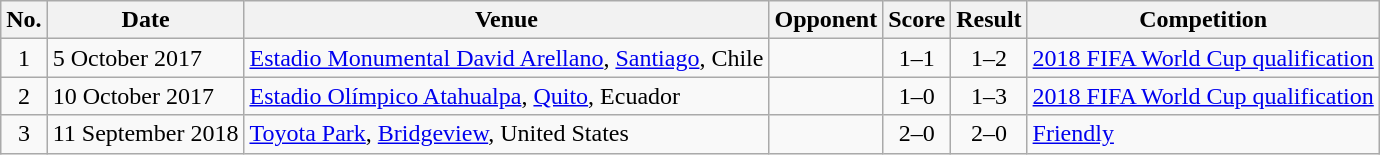<table class="wikitable sortable">
<tr>
<th scope="col">No.</th>
<th scope="col">Date</th>
<th scope="col">Venue</th>
<th scope="col">Opponent</th>
<th scope="col">Score</th>
<th scope="col">Result</th>
<th scope="col">Competition</th>
</tr>
<tr>
<td align="center">1</td>
<td>5 October 2017</td>
<td><a href='#'>Estadio Monumental David Arellano</a>, <a href='#'>Santiago</a>, Chile</td>
<td></td>
<td align="center">1–1</td>
<td align="center">1–2</td>
<td><a href='#'>2018 FIFA World Cup qualification</a></td>
</tr>
<tr>
<td align="center">2</td>
<td>10 October 2017</td>
<td><a href='#'>Estadio Olímpico Atahualpa</a>, <a href='#'>Quito</a>, Ecuador</td>
<td></td>
<td align="center">1–0</td>
<td align="center">1–3</td>
<td><a href='#'>2018 FIFA World Cup qualification</a></td>
</tr>
<tr>
<td align="center">3</td>
<td>11 September 2018</td>
<td><a href='#'>Toyota Park</a>, <a href='#'>Bridgeview</a>, United States</td>
<td></td>
<td align="center">2–0</td>
<td align="center">2–0</td>
<td><a href='#'>Friendly</a></td>
</tr>
</table>
